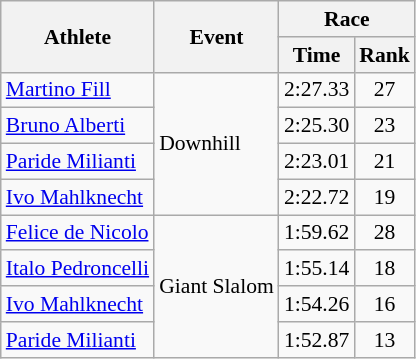<table class="wikitable" style="font-size:90%">
<tr>
<th rowspan="2">Athlete</th>
<th rowspan="2">Event</th>
<th colspan="2">Race</th>
</tr>
<tr>
<th>Time</th>
<th>Rank</th>
</tr>
<tr>
<td><a href='#'>Martino Fill</a></td>
<td rowspan="4">Downhill</td>
<td align="center">2:27.33</td>
<td align="center">27</td>
</tr>
<tr>
<td><a href='#'>Bruno Alberti</a></td>
<td align="center">2:25.30</td>
<td align="center">23</td>
</tr>
<tr>
<td><a href='#'>Paride Milianti</a></td>
<td align="center">2:23.01</td>
<td align="center">21</td>
</tr>
<tr>
<td><a href='#'>Ivo Mahlknecht</a></td>
<td align="center">2:22.72</td>
<td align="center">19</td>
</tr>
<tr>
<td><a href='#'>Felice de Nicolo</a></td>
<td rowspan="4">Giant Slalom</td>
<td align="center">1:59.62</td>
<td align="center">28</td>
</tr>
<tr>
<td><a href='#'>Italo Pedroncelli</a></td>
<td align="center">1:55.14</td>
<td align="center">18</td>
</tr>
<tr>
<td><a href='#'>Ivo Mahlknecht</a></td>
<td align="center">1:54.26</td>
<td align="center">16</td>
</tr>
<tr>
<td><a href='#'>Paride Milianti</a></td>
<td align="center">1:52.87</td>
<td align="center">13</td>
</tr>
</table>
